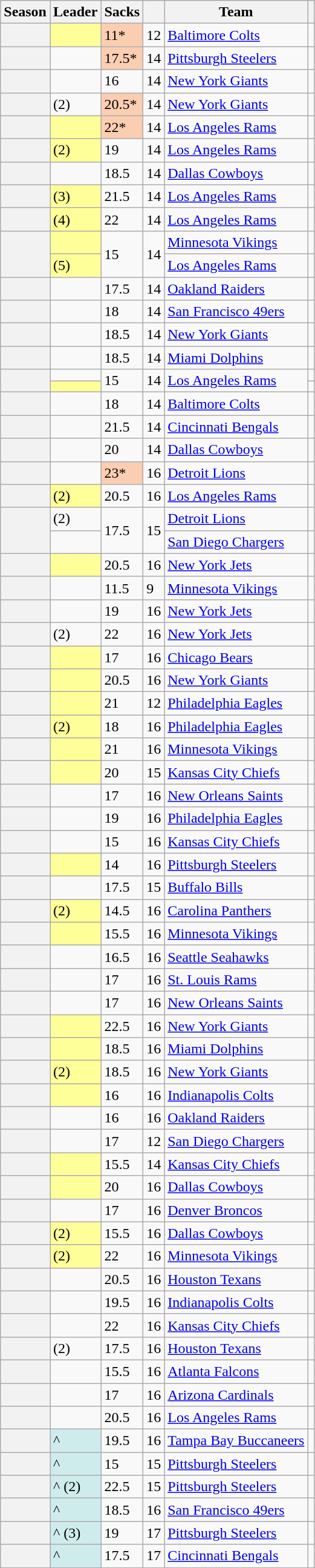<table class="sortable wikitable">
<tr>
<th scope=col>Season</th>
<th scope=col>Leader</th>
<th scope=col>Sacks</th>
<th scope=col></th>
<th scope=col>Team</th>
<th scope=col class= "unsortable"></th>
</tr>
<tr>
<th scope=row></th>
<td style="background:#ff9;"></td>
<td style="background-color:#FBCEB1">11*</td>
<td>12</td>
<td><a href='#'>Baltimore Colts</a></td>
<td></td>
</tr>
<tr>
<th scope=row></th>
<td></td>
<td style="background-color:#FBCEB1">17.5*</td>
<td>14</td>
<td><a href='#'>Pittsburgh Steelers</a></td>
<td></td>
</tr>
<tr>
<th scope=row></th>
<td></td>
<td>16</td>
<td>14</td>
<td><a href='#'>New York Giants</a></td>
<td></td>
</tr>
<tr>
<th scope=row></th>
<td> (2)</td>
<td style="background-color:#FBCEB1">20.5*</td>
<td>14</td>
<td><a href='#'>New York Giants</a></td>
<td></td>
</tr>
<tr>
<th scope=row></th>
<td style="background:#ff9;"></td>
<td style="background-color:#FBCEB1">22*</td>
<td>14</td>
<td><a href='#'>Los Angeles Rams</a></td>
<td></td>
</tr>
<tr>
<th scope=row></th>
<td style="background:#ff9;"> (2)</td>
<td>19</td>
<td>14</td>
<td><a href='#'>Los Angeles Rams</a></td>
<td></td>
</tr>
<tr>
<th scope=row></th>
<td></td>
<td>18.5</td>
<td>14</td>
<td><a href='#'>Dallas Cowboys</a></td>
<td></td>
</tr>
<tr>
<th scope=row></th>
<td style="background:#ff9;"> (3)</td>
<td>21.5</td>
<td>14</td>
<td><a href='#'>Los Angeles Rams</a></td>
<td></td>
</tr>
<tr>
<th scope=row></th>
<td style="background:#ff9;"> (4)</td>
<td>22</td>
<td>14</td>
<td><a href='#'>Los Angeles Rams</a></td>
<td></td>
</tr>
<tr>
<th scope=rowgroup rowspan=2></th>
<td style="background:#ff9;"></td>
<td rowspan=2>15</td>
<td rowspan=2>14</td>
<td><a href='#'>Minnesota Vikings</a></td>
<td></td>
</tr>
<tr>
<td style="background:#ff9;"> (5)</td>
<td><a href='#'>Los Angeles Rams</a></td>
<td></td>
</tr>
<tr>
<th scope=row></th>
<td></td>
<td>17.5</td>
<td>14</td>
<td><a href='#'>Oakland Raiders</a></td>
<td></td>
</tr>
<tr>
<th scope=row></th>
<td></td>
<td>18</td>
<td>14</td>
<td><a href='#'>San Francisco 49ers</a></td>
<td></td>
</tr>
<tr>
<th scope=row></th>
<td></td>
<td>18.5</td>
<td>14</td>
<td><a href='#'>New York Giants</a></td>
<td></td>
</tr>
<tr>
<th scope=row></th>
<td></td>
<td>18.5</td>
<td>14</td>
<td><a href='#'>Miami Dolphins</a></td>
<td></td>
</tr>
<tr>
<th scope=rowgroup rowspan=2></th>
<td></td>
<td rowspan=2>15</td>
<td rowspan=2>14</td>
<td rowspan=2><a href='#'>Los Angeles Rams</a></td>
<td></td>
</tr>
<tr>
<td style="background:#ff9;"></td>
<td></td>
</tr>
<tr>
<th scope=row></th>
<td></td>
<td>18</td>
<td>14</td>
<td><a href='#'>Baltimore Colts</a></td>
<td></td>
</tr>
<tr>
<th scope=row></th>
<td></td>
<td>21.5</td>
<td>14</td>
<td><a href='#'>Cincinnati Bengals</a></td>
<td></td>
</tr>
<tr>
<th scope=row></th>
<td></td>
<td>20</td>
<td>14</td>
<td><a href='#'>Dallas Cowboys</a></td>
<td></td>
</tr>
<tr>
<th scope=row></th>
<td></td>
<td style="background-color:#FBCEB1">23*</td>
<td>16</td>
<td><a href='#'>Detroit Lions</a></td>
<td></td>
</tr>
<tr>
<th scope=row></th>
<td style="background:#ff9;"> (2)</td>
<td>20.5</td>
<td>16</td>
<td><a href='#'>Los Angeles Rams</a></td>
<td></td>
</tr>
<tr>
<th scope=rowgroup rowspan=2></th>
<td> (2)</td>
<td rowspan=2>17.5</td>
<td rowspan=2>15</td>
<td><a href='#'>Detroit Lions</a></td>
<td></td>
</tr>
<tr>
<td></td>
<td><a href='#'>San Diego Chargers</a></td>
<td></td>
</tr>
<tr>
<th scope=row></th>
<td style="background:#ff9;"></td>
<td>20.5</td>
<td>16</td>
<td><a href='#'>New York Jets</a></td>
<td></td>
</tr>
<tr>
<th scope=row></th>
<td></td>
<td>11.5</td>
<td>9</td>
<td><a href='#'>Minnesota Vikings</a></td>
<td></td>
</tr>
<tr>
<th scope=row></th>
<td></td>
<td>19</td>
<td>16</td>
<td><a href='#'>New York Jets</a></td>
<td></td>
</tr>
<tr>
<th scope=row></th>
<td> (2)</td>
<td>22</td>
<td>16</td>
<td><a href='#'>New York Jets</a></td>
<td></td>
</tr>
<tr>
<th scope=row></th>
<td style="background:#ff9;"></td>
<td>17</td>
<td>16</td>
<td><a href='#'>Chicago Bears</a></td>
<td></td>
</tr>
<tr>
<th scope=row></th>
<td style="background:#ff9;"></td>
<td>20.5</td>
<td>16</td>
<td><a href='#'>New York Giants</a></td>
<td></td>
</tr>
<tr>
<th scope=row></th>
<td style="background:#ff9;"></td>
<td>21</td>
<td>12</td>
<td><a href='#'>Philadelphia Eagles</a></td>
<td></td>
</tr>
<tr>
<th scope=row></th>
<td style="background:#ff9;"> (2)</td>
<td>18</td>
<td>16</td>
<td><a href='#'>Philadelphia Eagles</a></td>
<td></td>
</tr>
<tr>
<th scope=row></th>
<td style="background:#ff9;"></td>
<td>21</td>
<td>16</td>
<td><a href='#'>Minnesota Vikings</a></td>
<td></td>
</tr>
<tr>
<th scope=row></th>
<td style="background:#ff9;"></td>
<td>20</td>
<td>15</td>
<td><a href='#'>Kansas City Chiefs</a></td>
<td></td>
</tr>
<tr>
<th scope=row></th>
<td></td>
<td>17</td>
<td>16</td>
<td><a href='#'>New Orleans Saints</a></td>
<td></td>
</tr>
<tr>
<th scope=row></th>
<td></td>
<td>19</td>
<td>16</td>
<td><a href='#'>Philadelphia Eagles</a></td>
<td></td>
</tr>
<tr>
<th scope=row></th>
<td></td>
<td>15</td>
<td>16</td>
<td><a href='#'>Kansas City Chiefs</a></td>
<td></td>
</tr>
<tr>
<th scope=row></th>
<td style="background:#ff9;"></td>
<td>14</td>
<td>16</td>
<td><a href='#'>Pittsburgh Steelers</a></td>
<td></td>
</tr>
<tr>
<th scope=row></th>
<td></td>
<td>17.5</td>
<td>15</td>
<td><a href='#'>Buffalo Bills</a></td>
<td></td>
</tr>
<tr>
<th scope=row></th>
<td style="background:#ff9;"> (2)</td>
<td>14.5</td>
<td>16</td>
<td><a href='#'>Carolina Panthers</a></td>
<td></td>
</tr>
<tr>
<th scope=row></th>
<td style="background:#ff9;"></td>
<td>15.5</td>
<td>16</td>
<td><a href='#'>Minnesota Vikings</a></td>
<td></td>
</tr>
<tr>
<th scope=row></th>
<td></td>
<td>16.5</td>
<td>16</td>
<td><a href='#'>Seattle Seahawks</a></td>
<td></td>
</tr>
<tr>
<th scope=row></th>
<td></td>
<td>17</td>
<td>16</td>
<td><a href='#'>St. Louis Rams</a></td>
<td></td>
</tr>
<tr>
<th scope=row></th>
<td></td>
<td>17</td>
<td>16</td>
<td><a href='#'>New Orleans Saints</a></td>
<td></td>
</tr>
<tr>
<th scope=row></th>
<td style="background:#ff9;"></td>
<td>22.5</td>
<td>16</td>
<td><a href='#'>New York Giants</a></td>
<td></td>
</tr>
<tr>
<th scope=row></th>
<td style="background:#ff9;"></td>
<td>18.5</td>
<td>16</td>
<td><a href='#'>Miami Dolphins</a></td>
<td></td>
</tr>
<tr>
<th scope=row></th>
<td style="background:#ff9;"> (2)</td>
<td>18.5</td>
<td>16</td>
<td><a href='#'>New York Giants</a></td>
<td></td>
</tr>
<tr>
<th scope=row></th>
<td style="Background:#ff9;"></td>
<td>16</td>
<td>16</td>
<td><a href='#'>Indianapolis Colts</a></td>
<td></td>
</tr>
<tr>
<th scope=row></th>
<td></td>
<td>16</td>
<td>16</td>
<td><a href='#'>Oakland Raiders</a></td>
<td></td>
</tr>
<tr>
<th scope=row></th>
<td></td>
<td>17</td>
<td>12</td>
<td><a href='#'>San Diego Chargers</a></td>
<td></td>
</tr>
<tr>
<th scope=row></th>
<td style="background:#ff9;"></td>
<td>15.5</td>
<td>14</td>
<td><a href='#'>Kansas City Chiefs</a></td>
<td></td>
</tr>
<tr>
<th scope=row></th>
<td style="background:#ff9;"></td>
<td>20</td>
<td>16</td>
<td><a href='#'>Dallas Cowboys</a></td>
<td></td>
</tr>
<tr>
<th scope=row></th>
<td></td>
<td>17</td>
<td>16</td>
<td><a href='#'>Denver Broncos</a></td>
<td></td>
</tr>
<tr>
<th scope=row></th>
<td style="background:#ff9;"> (2)</td>
<td>15.5</td>
<td>16</td>
<td><a href='#'>Dallas Cowboys</a></td>
<td></td>
</tr>
<tr>
<th scope=row></th>
<td style="background:#ff9;"> (2)</td>
<td>22</td>
<td>16</td>
<td><a href='#'>Minnesota Vikings</a></td>
<td></td>
</tr>
<tr>
<th scope=row></th>
<td></td>
<td>20.5</td>
<td>16</td>
<td><a href='#'>Houston Texans</a></td>
<td></td>
</tr>
<tr>
<th scope=row></th>
<td></td>
<td>19.5</td>
<td>16</td>
<td><a href='#'>Indianapolis Colts</a></td>
<td></td>
</tr>
<tr>
<th scope=row></th>
<td></td>
<td>22</td>
<td>16</td>
<td><a href='#'>Kansas City Chiefs</a></td>
<td></td>
</tr>
<tr>
<th scope=row></th>
<td> (2)</td>
<td>17.5</td>
<td>16</td>
<td><a href='#'>Houston Texans</a></td>
<td></td>
</tr>
<tr>
<th scope=row></th>
<td></td>
<td>15.5</td>
<td>16</td>
<td><a href='#'>Atlanta Falcons</a></td>
<td></td>
</tr>
<tr>
<th scope=row></th>
<td></td>
<td>17</td>
<td>16</td>
<td><a href='#'>Arizona Cardinals</a></td>
<td></td>
</tr>
<tr>
<th scope=row></th>
<td></td>
<td>20.5</td>
<td>16</td>
<td><a href='#'>Los Angeles Rams</a></td>
<td></td>
</tr>
<tr>
<th scope=row></th>
<td style="background:#cfecec;">^</td>
<td>19.5</td>
<td>16</td>
<td><a href='#'>Tampa Bay Buccaneers</a></td>
<td></td>
</tr>
<tr>
<th scope=row></th>
<td style="background:#cfecec;">^</td>
<td>15</td>
<td>15</td>
<td><a href='#'>Pittsburgh Steelers</a></td>
<td></td>
</tr>
<tr>
<th scope=row></th>
<td style="background:#cfecec;">^ (2)</td>
<td>22.5</td>
<td>15</td>
<td><a href='#'>Pittsburgh Steelers</a></td>
<td></td>
</tr>
<tr>
<th scope=row></th>
<td style="background:#cfecec;">^</td>
<td>18.5</td>
<td>16</td>
<td><a href='#'>San Francisco 49ers</a></td>
<td></td>
</tr>
<tr>
<th scope=row></th>
<td style="background:#cfecec;">^ (3)</td>
<td>19</td>
<td>17</td>
<td><a href='#'>Pittsburgh Steelers</a></td>
<td></td>
</tr>
<tr>
<th scope=row></th>
<td style="background:#cfecec;">^</td>
<td>17.5</td>
<td>17</td>
<td><a href='#'>Cincinnati Bengals</a></td>
<td></td>
</tr>
</table>
